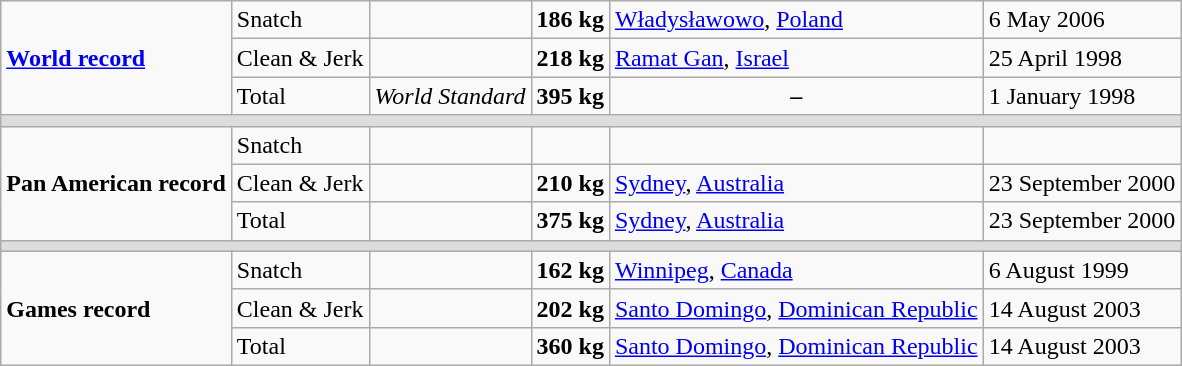<table class="wikitable">
<tr>
<td rowspan=3><strong><a href='#'>World record</a></strong></td>
<td>Snatch</td>
<td></td>
<td><strong>186 kg</strong></td>
<td><a href='#'>Władysławowo</a>, <a href='#'>Poland</a></td>
<td>6 May 2006</td>
</tr>
<tr>
<td>Clean & Jerk</td>
<td></td>
<td><strong>218 kg</strong></td>
<td><a href='#'>Ramat Gan</a>, <a href='#'>Israel</a></td>
<td>25 April 1998</td>
</tr>
<tr>
<td>Total</td>
<td align=center><em>World Standard</em></td>
<td><strong>395 kg</strong></td>
<td align=center><strong>–</strong></td>
<td>1 January 1998</td>
</tr>
<tr style="background-color:#DDDDDD;">
<td colspan=6></td>
</tr>
<tr>
<td rowspan=3><strong>Pan American record</strong></td>
<td>Snatch</td>
<td></td>
<td></td>
<td></td>
<td></td>
</tr>
<tr>
<td>Clean & Jerk</td>
<td></td>
<td><strong>210 kg</strong></td>
<td><a href='#'>Sydney</a>, <a href='#'>Australia</a></td>
<td>23 September 2000</td>
</tr>
<tr>
<td>Total</td>
<td></td>
<td><strong>375 kg</strong></td>
<td><a href='#'>Sydney</a>, <a href='#'>Australia</a></td>
<td>23 September 2000</td>
</tr>
<tr style="background-color:#DDDDDD;">
<td colspan=6></td>
</tr>
<tr>
<td rowspan=3><strong>Games record</strong></td>
<td>Snatch</td>
<td></td>
<td><strong>162 kg</strong></td>
<td><a href='#'>Winnipeg</a>, <a href='#'>Canada</a></td>
<td>6 August 1999</td>
</tr>
<tr>
<td>Clean & Jerk</td>
<td></td>
<td><strong>202 kg</strong></td>
<td><a href='#'>Santo Domingo</a>, <a href='#'>Dominican Republic</a></td>
<td>14 August 2003</td>
</tr>
<tr>
<td>Total</td>
<td></td>
<td><strong>360 kg</strong></td>
<td><a href='#'>Santo Domingo</a>, <a href='#'>Dominican Republic</a></td>
<td>14 August 2003</td>
</tr>
</table>
